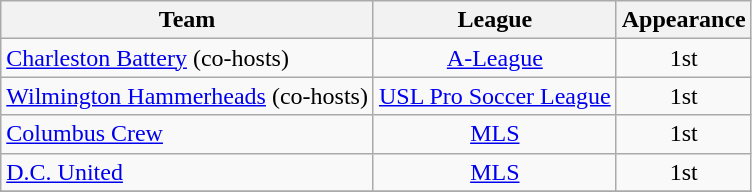<table class="wikitable sortable" style="text-align:center">
<tr>
<th>Team</th>
<th>League</th>
<th>Appearance</th>
</tr>
<tr>
<td style="text-align:left;"> <a href='#'>Charleston Battery</a> (co-hosts)</td>
<td><a href='#'>A-League</a></td>
<td>1st</td>
</tr>
<tr>
<td style="text-align:left;"> <a href='#'>Wilmington Hammerheads</a> (co-hosts)</td>
<td><a href='#'>USL Pro Soccer League</a></td>
<td>1st</td>
</tr>
<tr>
<td style="text-align:left;"> <a href='#'>Columbus Crew</a></td>
<td><a href='#'>MLS</a></td>
<td>1st</td>
</tr>
<tr>
<td style="text-align:left;"> <a href='#'>D.C. United</a></td>
<td><a href='#'>MLS</a></td>
<td>1st</td>
</tr>
<tr>
</tr>
</table>
